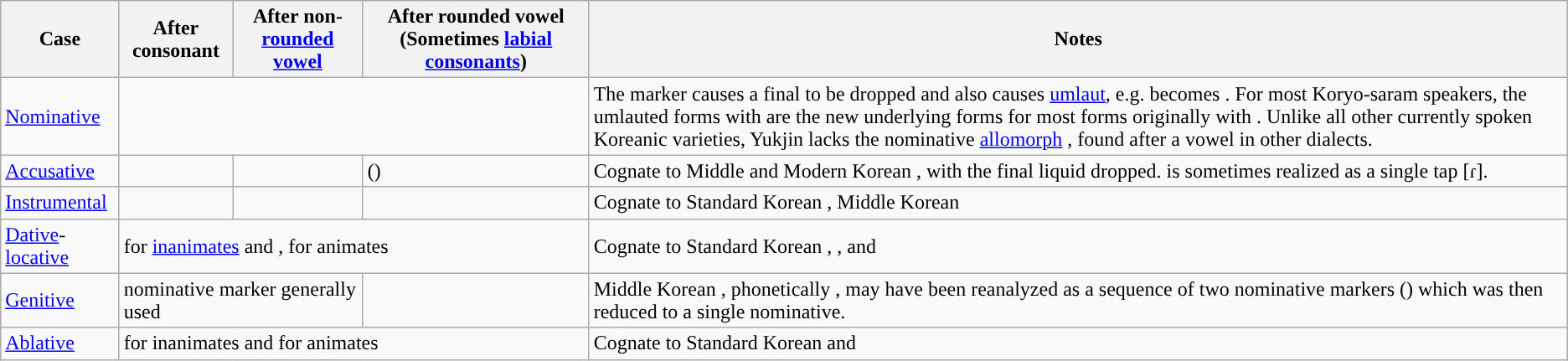<table class="wikitable">
<tr>
<th>Case</th>
<th>After consonant</th>
<th>After non-<a href='#'>rounded vowel</a></th>
<th>After rounded vowel (Sometimes <a href='#'>labial consonants</a>)</th>
<th>Notes</th>
</tr>
<tr>
<td><a href='#'>Nominative</a></td>
<td colspan="3"></td>
<td>The marker causes a final  to be dropped and also causes <a href='#'>umlaut</a>, e.g.  becomes . For most Koryo-saram speakers, the umlauted forms with  are the new underlying forms for most forms originally with . Unlike all other currently spoken Koreanic varieties, Yukjin lacks the nominative <a href='#'>allomorph</a> , found after a vowel in other dialects.</td>
</tr>
<tr>
<td><a href='#'>Accusative</a></td>
<td></td>
<td></td>
<td> ()</td>
<td>Cognate to Middle and Modern Korean , with the final liquid dropped.  is sometimes realized as a single tap [ɾ].</td>
</tr>
<tr>
<td><a href='#'>Instrumental</a></td>
<td></td>
<td></td>
<td></td>
<td>Cognate to Standard Korean , Middle Korean </td>
</tr>
<tr>
<td><a href='#'>Dative</a>-<a href='#'>locative</a></td>
<td colspan="3"> for <a href='#'>inanimates</a> and ,  for animates</td>
<td>Cognate to Standard Korean , , and </td>
</tr>
<tr>
<td><a href='#'>Genitive</a></td>
<td colspan="2'">nominative marker generally used</td>
<td></td>
<td>Middle Korean , phonetically , may have been reanalyzed as a sequence of two nominative markers () which was then reduced to a single nominative.</td>
</tr>
<tr>
<td><a href='#'>Ablative</a></td>
<td colspan="3"> for inanimates and  for animates</td>
<td>Cognate to Standard Korean  and </td>
</tr>
</table>
